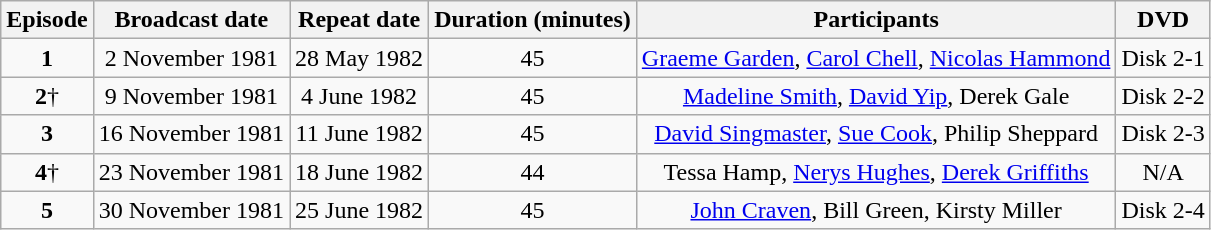<table class="wikitable" style="text-align:center;">
<tr>
<th>Episode</th>
<th>Broadcast date</th>
<th>Repeat date</th>
<th>Duration (minutes)</th>
<th>Participants</th>
<th>DVD</th>
</tr>
<tr>
<td><strong>1</strong></td>
<td>2 November 1981</td>
<td>28 May 1982</td>
<td>45</td>
<td><a href='#'>Graeme Garden</a>, <a href='#'>Carol Chell</a>, <a href='#'>Nicolas Hammond</a></td>
<td>Disk 2-1</td>
</tr>
<tr>
<td><strong>2</strong>†</td>
<td>9 November 1981</td>
<td>4 June 1982</td>
<td>45</td>
<td><a href='#'>Madeline Smith</a>, <a href='#'>David Yip</a>, Derek Gale</td>
<td>Disk 2-2</td>
</tr>
<tr>
<td><strong>3</strong></td>
<td>16 November 1981</td>
<td>11 June 1982</td>
<td>45</td>
<td><a href='#'>David Singmaster</a>, <a href='#'>Sue Cook</a>, Philip Sheppard</td>
<td>Disk 2-3</td>
</tr>
<tr>
<td><strong>4</strong>†</td>
<td>23 November 1981</td>
<td>18 June 1982</td>
<td>44</td>
<td>Tessa Hamp, <a href='#'>Nerys Hughes</a>, <a href='#'>Derek Griffiths</a></td>
<td>N/A</td>
</tr>
<tr>
<td><strong>5</strong></td>
<td>30 November 1981</td>
<td>25 June 1982</td>
<td>45</td>
<td><a href='#'>John Craven</a>, Bill Green, Kirsty Miller</td>
<td>Disk 2-4</td>
</tr>
</table>
